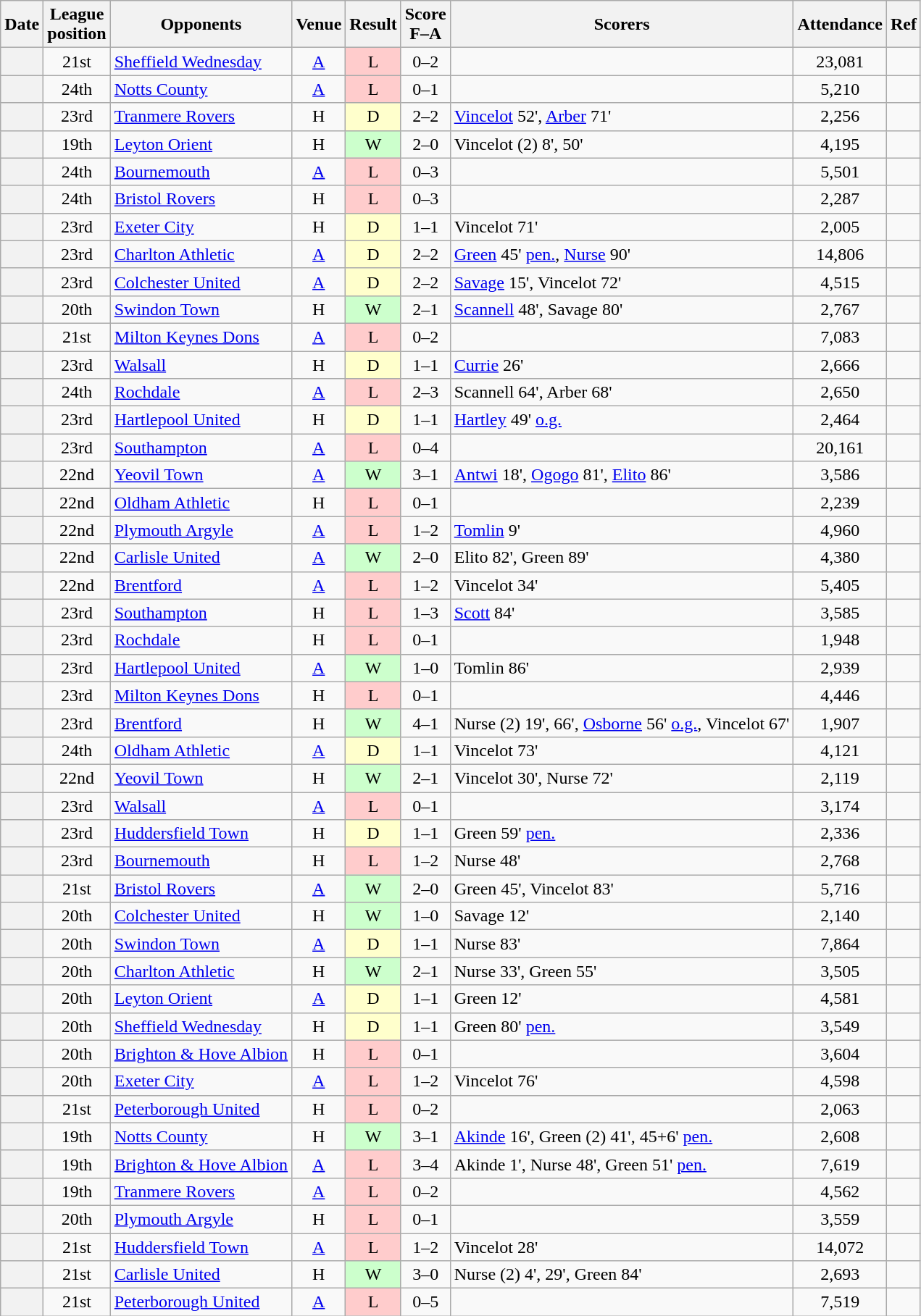<table class="wikitable plainrowheaders sortable" style="text-align:center">
<tr>
<th scope="col">Date</th>
<th scope="col">League<br>position</th>
<th scope="col">Opponents</th>
<th scope="col">Venue</th>
<th scope="col">Result</th>
<th scope="col">Score<br>F–A</th>
<th scope="col" class="unsortable">Scorers</th>
<th scope="col">Attendance</th>
<th scope="col" class="unsortable">Ref</th>
</tr>
<tr>
<th scope="row"></th>
<td>21st</td>
<td align="left"><a href='#'>Sheffield Wednesday</a></td>
<td><a href='#'>A</a></td>
<td style="background-color:#FFCCCC">L</td>
<td>0–2</td>
<td align="left"></td>
<td>23,081</td>
<td></td>
</tr>
<tr>
<th scope="row"></th>
<td>24th</td>
<td align="left"><a href='#'>Notts County</a></td>
<td><a href='#'>A</a></td>
<td style="background-color:#FFCCCC">L</td>
<td>0–1</td>
<td align="left"></td>
<td>5,210</td>
<td></td>
</tr>
<tr>
<th scope="row"></th>
<td>23rd</td>
<td align="left"><a href='#'>Tranmere Rovers</a></td>
<td>H</td>
<td style="background-color:#FFFFCC">D</td>
<td>2–2</td>
<td align="left"><a href='#'>Vincelot</a> 52', <a href='#'>Arber</a> 71'</td>
<td>2,256</td>
<td></td>
</tr>
<tr>
<th scope="row"></th>
<td>19th</td>
<td align="left"><a href='#'>Leyton Orient</a></td>
<td>H</td>
<td style="background-color:#CCFFCC">W</td>
<td>2–0</td>
<td align="left">Vincelot (2) 8', 50'</td>
<td>4,195</td>
<td></td>
</tr>
<tr>
<th scope="row"></th>
<td>24th</td>
<td align="left"><a href='#'>Bournemouth</a></td>
<td><a href='#'>A</a></td>
<td style="background-color:#FFCCCC">L</td>
<td>0–3</td>
<td align="left"></td>
<td>5,501</td>
<td></td>
</tr>
<tr>
<th scope="row"></th>
<td>24th</td>
<td align="left"><a href='#'>Bristol Rovers</a></td>
<td>H</td>
<td style="background-color:#FFCCCC">L</td>
<td>0–3</td>
<td align="left"></td>
<td>2,287</td>
<td></td>
</tr>
<tr>
<th scope="row"></th>
<td>23rd</td>
<td align="left"><a href='#'>Exeter City</a></td>
<td>H</td>
<td style="background-color:#FFFFCC">D</td>
<td>1–1</td>
<td align="left">Vincelot 71'</td>
<td>2,005</td>
<td></td>
</tr>
<tr>
<th scope="row"></th>
<td>23rd</td>
<td align="left"><a href='#'>Charlton Athletic</a></td>
<td><a href='#'>A</a></td>
<td style="background-color:#FFFFCC">D</td>
<td>2–2</td>
<td align="left"><a href='#'>Green</a> 45' <a href='#'>pen.</a>, <a href='#'>Nurse</a> 90'</td>
<td>14,806</td>
<td></td>
</tr>
<tr>
<th scope="row"></th>
<td>23rd</td>
<td align="left"><a href='#'>Colchester United</a></td>
<td><a href='#'>A</a></td>
<td style="background-color:#FFFFCC">D</td>
<td>2–2</td>
<td align="left"><a href='#'>Savage</a> 15', Vincelot 72'</td>
<td>4,515</td>
<td></td>
</tr>
<tr>
<th scope="row"></th>
<td>20th</td>
<td align="left"><a href='#'>Swindon Town</a></td>
<td>H</td>
<td style="background-color:#CCFFCC">W</td>
<td>2–1</td>
<td align="left"><a href='#'>Scannell</a> 48', Savage 80'</td>
<td>2,767</td>
<td></td>
</tr>
<tr>
<th scope="row"></th>
<td>21st</td>
<td align="left"><a href='#'>Milton Keynes Dons</a></td>
<td><a href='#'>A</a></td>
<td style="background-color:#FFCCCC">L</td>
<td>0–2</td>
<td align="left"></td>
<td>7,083</td>
<td></td>
</tr>
<tr>
<th scope="row"></th>
<td>23rd</td>
<td align="left"><a href='#'>Walsall</a></td>
<td>H</td>
<td style="background-color:#FFFFCC">D</td>
<td>1–1</td>
<td align="left"><a href='#'>Currie</a> 26'</td>
<td>2,666</td>
<td></td>
</tr>
<tr>
<th scope="row"></th>
<td>24th</td>
<td align="left"><a href='#'>Rochdale</a></td>
<td><a href='#'>A</a></td>
<td style="background-color:#FFCCCC">L</td>
<td>2–3</td>
<td align="left">Scannell 64', Arber 68'</td>
<td>2,650</td>
<td></td>
</tr>
<tr>
<th scope="row"></th>
<td>23rd</td>
<td align="left"><a href='#'>Hartlepool United</a></td>
<td>H</td>
<td style="background-color:#FFFFCC">D</td>
<td>1–1</td>
<td align="left"><a href='#'>Hartley</a> 49' <a href='#'>o.g.</a></td>
<td>2,464</td>
<td></td>
</tr>
<tr>
<th scope="row"></th>
<td>23rd</td>
<td align="left"><a href='#'>Southampton</a></td>
<td><a href='#'>A</a></td>
<td style="background-color:#FFCCCC">L</td>
<td>0–4</td>
<td align="left"></td>
<td>20,161</td>
<td></td>
</tr>
<tr>
<th scope="row"></th>
<td>22nd</td>
<td align="left"><a href='#'>Yeovil Town</a></td>
<td><a href='#'>A</a></td>
<td style="background-color:#CCFFCC">W</td>
<td>3–1</td>
<td align="left"><a href='#'>Antwi</a> 18', <a href='#'>Ogogo</a> 81', <a href='#'>Elito</a> 86'</td>
<td>3,586</td>
<td></td>
</tr>
<tr>
<th scope="row"></th>
<td>22nd</td>
<td align="left"><a href='#'>Oldham Athletic</a></td>
<td>H</td>
<td style="background-color:#FFCCCC">L</td>
<td>0–1</td>
<td align="left"></td>
<td>2,239</td>
<td></td>
</tr>
<tr>
<th scope="row"></th>
<td>22nd</td>
<td align="left"><a href='#'>Plymouth Argyle</a></td>
<td><a href='#'>A</a></td>
<td style="background-color:#FFCCCC">L</td>
<td>1–2</td>
<td align="left"><a href='#'>Tomlin</a> 9'</td>
<td>4,960</td>
<td></td>
</tr>
<tr>
<th scope="row"></th>
<td>22nd</td>
<td align="left"><a href='#'>Carlisle United</a></td>
<td><a href='#'>A</a></td>
<td style="background-color:#CCFFCC">W</td>
<td>2–0</td>
<td align="left">Elito 82', Green 89'</td>
<td>4,380</td>
<td></td>
</tr>
<tr>
<th scope="row"></th>
<td>22nd</td>
<td align="left"><a href='#'>Brentford</a></td>
<td><a href='#'>A</a></td>
<td style="background-color:#FFCCCC">L</td>
<td>1–2</td>
<td align="left">Vincelot 34'</td>
<td>5,405</td>
<td></td>
</tr>
<tr>
<th scope="row"></th>
<td>23rd</td>
<td align="left"><a href='#'>Southampton</a></td>
<td>H</td>
<td style="background-color:#FFCCCC">L</td>
<td>1–3</td>
<td align="left"><a href='#'>Scott</a> 84'</td>
<td>3,585</td>
<td></td>
</tr>
<tr>
<th scope="row"></th>
<td>23rd</td>
<td align="left"><a href='#'>Rochdale</a></td>
<td>H</td>
<td style="background-color:#FFCCCC">L</td>
<td>0–1</td>
<td align="left"></td>
<td>1,948</td>
<td></td>
</tr>
<tr>
<th scope="row"></th>
<td>23rd</td>
<td align="left"><a href='#'>Hartlepool United</a></td>
<td><a href='#'>A</a></td>
<td style="background-color:#CCFFCC">W</td>
<td>1–0</td>
<td align="left">Tomlin 86'</td>
<td>2,939</td>
<td></td>
</tr>
<tr>
<th scope="row"></th>
<td>23rd</td>
<td align="left"><a href='#'>Milton Keynes Dons</a></td>
<td>H</td>
<td style="background-color:#FFCCCC">L</td>
<td>0–1</td>
<td align="left"></td>
<td>4,446</td>
<td></td>
</tr>
<tr>
<th scope="row"></th>
<td>23rd</td>
<td align="left"><a href='#'>Brentford</a></td>
<td>H</td>
<td style="background-color:#CCFFCC">W</td>
<td>4–1</td>
<td align="left">Nurse (2) 19', 66', <a href='#'>Osborne</a> 56' <a href='#'>o.g.</a>, Vincelot 67'</td>
<td>1,907</td>
<td></td>
</tr>
<tr>
<th scope="row"></th>
<td>24th</td>
<td align="left"><a href='#'>Oldham Athletic</a></td>
<td><a href='#'>A</a></td>
<td style="background-color:#FFFFCC">D</td>
<td>1–1</td>
<td align="left">Vincelot 73'</td>
<td>4,121</td>
<td></td>
</tr>
<tr>
<th scope="row"></th>
<td>22nd</td>
<td align="left"><a href='#'>Yeovil Town</a></td>
<td>H</td>
<td style="background-color:#CCFFCC">W</td>
<td>2–1</td>
<td align="left">Vincelot 30', Nurse 72'</td>
<td>2,119</td>
<td></td>
</tr>
<tr>
<th scope="row"></th>
<td>23rd</td>
<td align="left"><a href='#'>Walsall</a></td>
<td><a href='#'>A</a></td>
<td style="background-color:#FFCCCC">L</td>
<td>0–1</td>
<td align="left"></td>
<td>3,174</td>
<td></td>
</tr>
<tr>
<th scope="row"></th>
<td>23rd</td>
<td align="left"><a href='#'>Huddersfield Town</a></td>
<td>H</td>
<td style="background-color:#FFFFCC">D</td>
<td>1–1</td>
<td align="left">Green 59' <a href='#'>pen.</a></td>
<td>2,336</td>
<td></td>
</tr>
<tr>
<th scope="row"></th>
<td>23rd</td>
<td align="left"><a href='#'>Bournemouth</a></td>
<td>H</td>
<td style="background-color:#FFCCCC">L</td>
<td>1–2</td>
<td align="left">Nurse 48'</td>
<td>2,768</td>
<td></td>
</tr>
<tr>
<th scope="row"></th>
<td>21st</td>
<td align="left"><a href='#'>Bristol Rovers</a></td>
<td><a href='#'>A</a></td>
<td style="background-color:#CCFFCC">W</td>
<td>2–0</td>
<td align="left">Green 45', Vincelot 83'</td>
<td>5,716</td>
<td></td>
</tr>
<tr>
<th scope="row"></th>
<td>20th</td>
<td align="left"><a href='#'>Colchester United</a></td>
<td>H</td>
<td style="background-color:#CCFFCC">W</td>
<td>1–0</td>
<td align="left">Savage 12'</td>
<td>2,140</td>
<td></td>
</tr>
<tr>
<th scope="row"></th>
<td>20th</td>
<td align="left"><a href='#'>Swindon Town</a></td>
<td><a href='#'>A</a></td>
<td style="background-color:#FFFFCC">D</td>
<td>1–1</td>
<td align="left">Nurse 83'</td>
<td>7,864</td>
<td></td>
</tr>
<tr>
<th scope="row"></th>
<td>20th</td>
<td align="left"><a href='#'>Charlton Athletic</a></td>
<td>H</td>
<td style="background-color:#CCFFCC">W</td>
<td>2–1</td>
<td align="left">Nurse 33', Green 55'</td>
<td>3,505</td>
<td></td>
</tr>
<tr>
<th scope="row"></th>
<td>20th</td>
<td align="left"><a href='#'>Leyton Orient</a></td>
<td><a href='#'>A</a></td>
<td style="background-color:#FFFFCC">D</td>
<td>1–1</td>
<td align="left">Green 12'</td>
<td>4,581</td>
<td></td>
</tr>
<tr>
<th scope="row"></th>
<td>20th</td>
<td align="left"><a href='#'>Sheffield Wednesday</a></td>
<td>H</td>
<td style="background-color:#FFFFCC">D</td>
<td>1–1</td>
<td align="left">Green 80' <a href='#'>pen.</a></td>
<td>3,549</td>
<td></td>
</tr>
<tr>
<th scope="row"></th>
<td>20th</td>
<td align="left"><a href='#'>Brighton & Hove Albion</a></td>
<td>H</td>
<td style="background-color:#FFCCCC">L</td>
<td>0–1</td>
<td align="left"></td>
<td>3,604</td>
<td></td>
</tr>
<tr>
<th scope="row"></th>
<td>20th</td>
<td align="left"><a href='#'>Exeter City</a></td>
<td><a href='#'>A</a></td>
<td style="background-color:#FFCCCC">L</td>
<td>1–2</td>
<td align="left">Vincelot 76'</td>
<td>4,598</td>
<td></td>
</tr>
<tr>
<th scope="row"></th>
<td>21st</td>
<td align="left"><a href='#'>Peterborough United</a></td>
<td>H</td>
<td style="background-color:#FFCCCC">L</td>
<td>0–2</td>
<td align="left"></td>
<td>2,063</td>
<td></td>
</tr>
<tr>
<th scope="row"></th>
<td>19th</td>
<td align="left"><a href='#'>Notts County</a></td>
<td>H</td>
<td style="background-color:#CCFFCC">W</td>
<td>3–1</td>
<td align="left"><a href='#'>Akinde</a> 16', Green (2) 41', 45+6' <a href='#'>pen.</a></td>
<td>2,608</td>
<td></td>
</tr>
<tr>
<th scope="row"></th>
<td>19th</td>
<td align="left"><a href='#'>Brighton & Hove Albion</a></td>
<td><a href='#'>A</a></td>
<td style="background-color:#FFCCCC">L</td>
<td>3–4</td>
<td align="left">Akinde 1', Nurse 48', Green 51' <a href='#'>pen.</a></td>
<td>7,619</td>
<td></td>
</tr>
<tr>
<th scope="row"></th>
<td>19th</td>
<td align="left"><a href='#'>Tranmere Rovers</a></td>
<td><a href='#'>A</a></td>
<td style="background-color:#FFCCCC">L</td>
<td>0–2</td>
<td align="left"></td>
<td>4,562</td>
<td></td>
</tr>
<tr>
<th scope="row"></th>
<td>20th</td>
<td align="left"><a href='#'>Plymouth Argyle</a></td>
<td>H</td>
<td style="background-color:#FFCCCC">L</td>
<td>0–1</td>
<td align="left"></td>
<td>3,559</td>
<td></td>
</tr>
<tr>
<th scope="row"></th>
<td>21st</td>
<td align="left"><a href='#'>Huddersfield Town</a></td>
<td><a href='#'>A</a></td>
<td style="background-color:#FFCCCC">L</td>
<td>1–2</td>
<td align="left">Vincelot 28'</td>
<td>14,072</td>
<td></td>
</tr>
<tr>
<th scope="row"></th>
<td>21st</td>
<td align="left"><a href='#'>Carlisle United</a></td>
<td>H</td>
<td style="background-color:#CCFFCC">W</td>
<td>3–0</td>
<td align="left">Nurse (2) 4', 29', Green 84'</td>
<td>2,693</td>
<td></td>
</tr>
<tr>
<th scope="row"></th>
<td>21st</td>
<td align="left"><a href='#'>Peterborough United</a></td>
<td><a href='#'>A</a></td>
<td style="background-color:#FFCCCC">L</td>
<td>0–5</td>
<td align="left"></td>
<td>7,519</td>
<td></td>
</tr>
</table>
